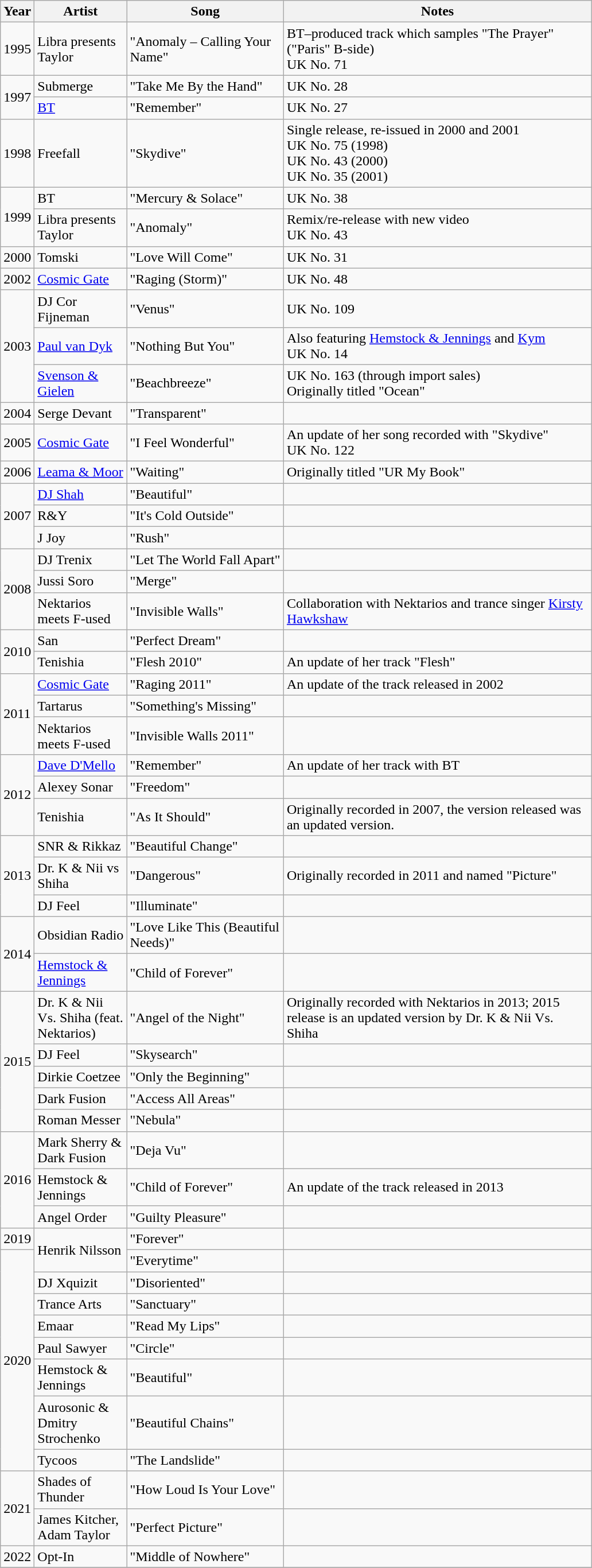<table class="wikitable sortable">
<tr>
<th width="30">Year</th>
<th width="100">Artist</th>
<th width="175">Song</th>
<th width="350">Notes</th>
</tr>
<tr>
<td>1995</td>
<td>Libra presents Taylor</td>
<td>"Anomaly – Calling Your Name"</td>
<td>BT–produced track which samples "The Prayer" ("Paris" B-side)<br>UK No. 71</td>
</tr>
<tr>
<td rowspan="2">1997</td>
<td>Submerge</td>
<td>"Take Me By the Hand"</td>
<td>UK No. 28</td>
</tr>
<tr>
<td><a href='#'>BT</a></td>
<td>"Remember"</td>
<td>UK No. 27</td>
</tr>
<tr>
<td>1998</td>
<td>Freefall</td>
<td>"Skydive"</td>
<td>Single release, re-issued in 2000 and 2001<br>UK No. 75 (1998)<br>UK No. 43 (2000)<br>UK No. 35 (2001)</td>
</tr>
<tr>
<td rowspan="2">1999</td>
<td>BT</td>
<td>"Mercury & Solace"</td>
<td>UK No. 38</td>
</tr>
<tr>
<td>Libra presents Taylor</td>
<td>"Anomaly"</td>
<td>Remix/re-release with new video<br>UK No. 43</td>
</tr>
<tr>
<td>2000</td>
<td>Tomski</td>
<td>"Love Will Come"</td>
<td>UK No. 31</td>
</tr>
<tr>
<td>2002</td>
<td><a href='#'>Cosmic Gate</a></td>
<td>"Raging (Storm)"</td>
<td>UK No. 48</td>
</tr>
<tr>
<td rowspan="3">2003</td>
<td>DJ Cor Fijneman</td>
<td>"Venus"</td>
<td>UK No. 109</td>
</tr>
<tr>
<td><a href='#'>Paul van Dyk</a></td>
<td>"Nothing But You"</td>
<td>Also featuring <a href='#'>Hemstock & Jennings</a> and <a href='#'>Kym</a><br>UK No. 14</td>
</tr>
<tr>
<td><a href='#'>Svenson & Gielen</a></td>
<td>"Beachbreeze"</td>
<td>UK No. 163 (through import sales)<br>Originally titled "Ocean"</td>
</tr>
<tr>
<td>2004</td>
<td>Serge Devant</td>
<td>"Transparent"</td>
<td></td>
</tr>
<tr>
<td>2005</td>
<td><a href='#'>Cosmic Gate</a></td>
<td>"I Feel Wonderful"</td>
<td>An update of her song recorded with "Skydive"<br>UK No. 122</td>
</tr>
<tr>
<td>2006</td>
<td><a href='#'>Leama & Moor</a></td>
<td>"Waiting"</td>
<td>Originally titled "UR My Book"</td>
</tr>
<tr>
<td rowspan="3">2007</td>
<td><a href='#'>DJ Shah</a></td>
<td>"Beautiful"</td>
<td></td>
</tr>
<tr>
<td>R&Y</td>
<td>"It's Cold Outside"</td>
<td></td>
</tr>
<tr>
<td>J Joy</td>
<td>"Rush"</td>
<td></td>
</tr>
<tr>
<td rowspan="3">2008</td>
<td>DJ Trenix</td>
<td>"Let The World Fall Apart"</td>
<td></td>
</tr>
<tr>
<td>Jussi Soro</td>
<td>"Merge"</td>
<td></td>
</tr>
<tr>
<td>Nektarios meets F-used</td>
<td>"Invisible Walls"</td>
<td>Collaboration with Nektarios and trance singer <a href='#'>Kirsty Hawkshaw</a></td>
</tr>
<tr>
<td rowspan="2">2010</td>
<td>San</td>
<td>"Perfect Dream"</td>
<td></td>
</tr>
<tr>
<td>Tenishia</td>
<td>"Flesh 2010"</td>
<td>An update of her track "Flesh"</td>
</tr>
<tr>
<td rowspan="3">2011</td>
<td><a href='#'>Cosmic Gate</a></td>
<td>"Raging 2011"</td>
<td>An update of the track released in 2002</td>
</tr>
<tr>
<td>Tartarus</td>
<td>"Something's Missing"</td>
<td></td>
</tr>
<tr>
<td>Nektarios meets F-used</td>
<td>"Invisible Walls 2011"</td>
<td></td>
</tr>
<tr>
<td rowspan="3">2012</td>
<td><a href='#'>Dave D'Mello</a></td>
<td>"Remember"</td>
<td>An update of her track with BT</td>
</tr>
<tr>
<td>Alexey Sonar</td>
<td>"Freedom"</td>
<td></td>
</tr>
<tr>
<td>Tenishia</td>
<td>"As It Should"</td>
<td>Originally recorded in 2007, the version released was an updated version.</td>
</tr>
<tr>
<td rowspan="3">2013</td>
<td>SNR & Rikkaz</td>
<td>"Beautiful Change"</td>
<td></td>
</tr>
<tr>
<td>Dr. K & Nii vs Shiha</td>
<td>"Dangerous"</td>
<td>Originally recorded in 2011 and named "Picture"</td>
</tr>
<tr>
<td>DJ Feel</td>
<td>"Illuminate"</td>
<td></td>
</tr>
<tr>
<td rowspan="2">2014</td>
<td>Obsidian Radio</td>
<td>"Love Like This (Beautiful Needs)"</td>
<td></td>
</tr>
<tr>
<td><a href='#'>Hemstock & Jennings</a></td>
<td>"Child of Forever"</td>
<td></td>
</tr>
<tr>
<td rowspan="5">2015</td>
<td>Dr. K & Nii Vs. Shiha (feat. Nektarios)</td>
<td>"Angel of the Night"</td>
<td>Originally recorded with Nektarios in 2013; 2015 release is an updated version by Dr. K & Nii Vs. Shiha</td>
</tr>
<tr>
<td>DJ Feel</td>
<td>"Skysearch"</td>
<td></td>
</tr>
<tr>
<td>Dirkie Coetzee</td>
<td>"Only the Beginning"</td>
<td></td>
</tr>
<tr>
<td>Dark Fusion</td>
<td>"Access All Areas"</td>
<td></td>
</tr>
<tr>
<td>Roman Messer</td>
<td>"Nebula"</td>
<td></td>
</tr>
<tr>
<td rowspan="3">2016</td>
<td>Mark Sherry & Dark Fusion</td>
<td>"Deja Vu"</td>
<td></td>
</tr>
<tr>
<td>Hemstock & Jennings</td>
<td>"Child of Forever"</td>
<td>An update of the track released in 2013</td>
</tr>
<tr>
<td>Angel Order</td>
<td>"Guilty Pleasure"</td>
<td></td>
</tr>
<tr>
<td>2019</td>
<td rowspan="2">Henrik Nilsson</td>
<td>"Forever"</td>
<td></td>
</tr>
<tr>
<td rowspan="8">2020</td>
<td>"Everytime"</td>
<td></td>
</tr>
<tr>
<td>DJ Xquizit</td>
<td>"Disoriented"</td>
<td></td>
</tr>
<tr>
<td>Trance Arts</td>
<td>"Sanctuary"</td>
<td></td>
</tr>
<tr>
<td>Emaar</td>
<td>"Read My Lips"</td>
<td></td>
</tr>
<tr>
<td>Paul Sawyer</td>
<td>"Circle"</td>
<td></td>
</tr>
<tr>
<td>Hemstock & Jennings</td>
<td>"Beautiful"</td>
<td></td>
</tr>
<tr>
<td>Aurosonic & Dmitry Strochenko</td>
<td>"Beautiful Chains"</td>
<td></td>
</tr>
<tr>
<td>Tycoos</td>
<td>"The Landslide"</td>
<td></td>
</tr>
<tr>
<td rowspan="2">2021</td>
<td>Shades of Thunder</td>
<td>"How Loud Is Your Love"</td>
<td></td>
</tr>
<tr>
<td>James Kitcher, Adam Taylor</td>
<td>"Perfect Picture"</td>
<td></td>
</tr>
<tr>
<td>2022</td>
<td>Opt-In</td>
<td>"Middle of Nowhere"</td>
<td></td>
</tr>
<tr>
</tr>
</table>
